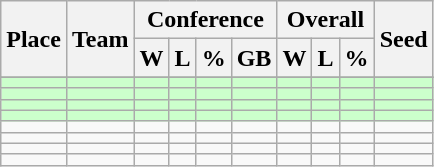<table class=wikitable>
<tr>
<th rowspan ="2">Place</th>
<th rowspan ="2">Team</th>
<th colspan = "4">Conference</th>
<th colspan ="3">Overall</th>
<th rowspan ="2">Seed</th>
</tr>
<tr>
<th>W</th>
<th>L</th>
<th>%</th>
<th>GB</th>
<th>W</th>
<th>L</th>
<th>%</th>
</tr>
<tr>
</tr>
<tr bgcolor=#ccffcc>
<td></td>
<td></td>
<td></td>
<td></td>
<td></td>
<td></td>
<td></td>
<td></td>
<td></td>
<td></td>
</tr>
<tr bgcolor=#ccffcc>
<td></td>
<td></td>
<td></td>
<td></td>
<td></td>
<td></td>
<td></td>
<td></td>
<td></td>
<td></td>
</tr>
<tr bgcolor=#ccffcc>
<td></td>
<td></td>
<td></td>
<td></td>
<td></td>
<td></td>
<td></td>
<td></td>
<td></td>
<td></td>
</tr>
<tr bgcolor=#ccffcc>
<td></td>
<td></td>
<td></td>
<td></td>
<td></td>
<td></td>
<td></td>
<td></td>
<td></td>
<td></td>
</tr>
<tr>
<td></td>
<td></td>
<td></td>
<td></td>
<td></td>
<td></td>
<td></td>
<td></td>
<td></td>
<td></td>
</tr>
<tr>
<td></td>
<td></td>
<td></td>
<td></td>
<td></td>
<td></td>
<td></td>
<td></td>
<td></td>
<td></td>
</tr>
<tr>
<td></td>
<td></td>
<td></td>
<td></td>
<td></td>
<td></td>
<td></td>
<td></td>
<td></td>
<td></td>
</tr>
<tr>
<td></td>
<td></td>
<td></td>
<td></td>
<td></td>
<td></td>
<td></td>
<td></td>
<td></td>
<td></td>
</tr>
</table>
